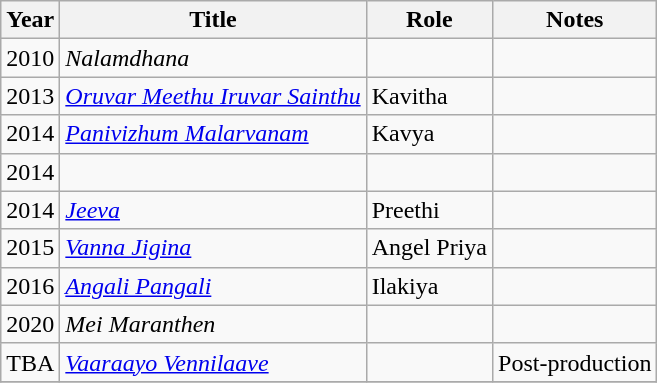<table class="wikitable sortable">
<tr>
<th>Year</th>
<th>Title</th>
<th>Role</th>
<th>Notes</th>
</tr>
<tr>
<td>2010</td>
<td><em>Nalamdhana</em></td>
<td></td>
<td></td>
</tr>
<tr>
<td>2013</td>
<td><em><a href='#'>Oruvar Meethu Iruvar Sainthu</a></em></td>
<td>Kavitha</td>
<td></td>
</tr>
<tr>
<td>2014</td>
<td><em><a href='#'>Panivizhum Malarvanam</a></em></td>
<td>Kavya</td>
<td></td>
</tr>
<tr>
<td>2014</td>
<td></td>
<td></td>
<td></td>
</tr>
<tr>
<td>2014</td>
<td><em><a href='#'>Jeeva</a></em></td>
<td>Preethi</td>
<td></td>
</tr>
<tr>
<td>2015</td>
<td><em><a href='#'>Vanna Jigina</a></em></td>
<td>Angel Priya</td>
<td></td>
</tr>
<tr>
<td>2016</td>
<td><em><a href='#'>Angali Pangali</a></em></td>
<td>Ilakiya</td>
<td></td>
</tr>
<tr>
<td>2020</td>
<td><em>Mei Maranthen</em></td>
<td></td>
<td></td>
</tr>
<tr>
<td>TBA</td>
<td><em><a href='#'>Vaaraayo Vennilaave</a></em></td>
<td></td>
<td>Post-production</td>
</tr>
<tr>
</tr>
</table>
